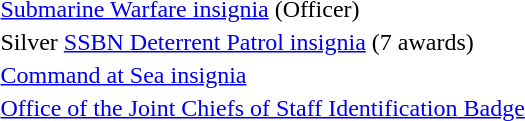<table>
<tr>
<td><span></span><span></span> <a href='#'>Submarine Warfare insignia</a> (Officer)</td>
</tr>
<tr>
<td> Silver <a href='#'>SSBN Deterrent Patrol insignia</a> (7 awards)</td>
</tr>
<tr>
<td> <a href='#'>Command at Sea insignia</a></td>
</tr>
<tr>
<td> <a href='#'>Office of the Joint Chiefs of Staff Identification Badge</a></td>
</tr>
</table>
